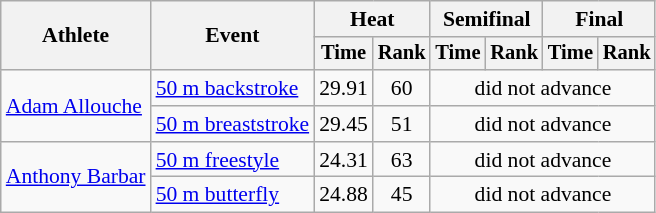<table class=wikitable style="font-size:90%">
<tr>
<th rowspan="2">Athlete</th>
<th rowspan="2">Event</th>
<th colspan="2">Heat</th>
<th colspan="2">Semifinal</th>
<th colspan="2">Final</th>
</tr>
<tr style="font-size:95%">
<th>Time</th>
<th>Rank</th>
<th>Time</th>
<th>Rank</th>
<th>Time</th>
<th>Rank</th>
</tr>
<tr align=center>
<td align=left rowspan=2><a href='#'>Adam Allouche</a></td>
<td align=left><a href='#'>50 m backstroke</a></td>
<td>29.91</td>
<td>60</td>
<td colspan=4>did not advance</td>
</tr>
<tr align=center>
<td align=left><a href='#'>50 m breaststroke</a></td>
<td>29.45</td>
<td>51</td>
<td colspan=4>did not advance</td>
</tr>
<tr align=center>
<td align=left rowspan=2><a href='#'>Anthony Barbar</a></td>
<td align=left><a href='#'>50 m freestyle</a></td>
<td>24.31</td>
<td>63</td>
<td colspan=4>did not advance</td>
</tr>
<tr align=center>
<td align=left><a href='#'>50 m butterfly</a></td>
<td>24.88</td>
<td>45</td>
<td colspan=4>did not advance</td>
</tr>
</table>
